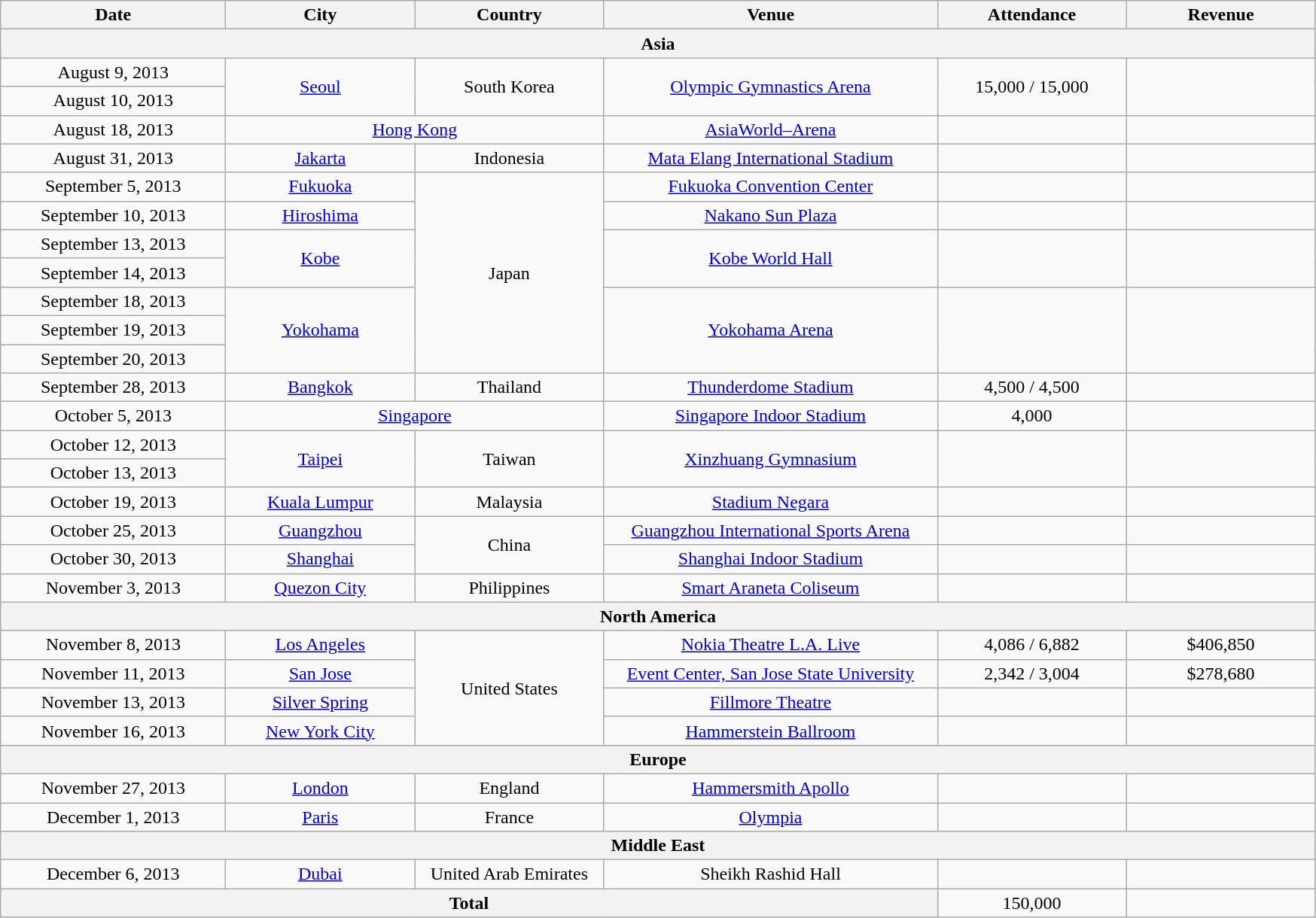<table class="wikitable plainrowheaders" style="text-align:center;">
<tr>
<th scope="col" style="width:12em;">Date</th>
<th scope="col" style="width:10em;">City</th>
<th scope="col" style="width:10em;">Country</th>
<th scope="col" style="width:18em;">Venue</th>
<th scope="col" style="width:10em;">Attendance</th>
<th scope="col" style="width:10em;">Revenue</th>
</tr>
<tr>
<th colspan="6">Asia</th>
</tr>
<tr>
<td>August 9, 2013</td>
<td rowspan="2"><a href='#'>Seoul</a></td>
<td rowspan="2">South Korea</td>
<td rowspan="2"><a href='#'>Olympic Gymnastics Arena</a></td>
<td rowspan="2">15,000 / 15,000</td>
<td rowspan="2"></td>
</tr>
<tr>
<td>August 10, 2013</td>
</tr>
<tr>
<td>August 18, 2013</td>
<td colspan="2"><a href='#'>Hong Kong</a></td>
<td><a href='#'>AsiaWorld–Arena</a></td>
<td></td>
<td></td>
</tr>
<tr>
<td>August 31, 2013</td>
<td><a href='#'>Jakarta</a></td>
<td>Indonesia</td>
<td><a href='#'>Mata Elang International Stadium</a></td>
<td></td>
<td></td>
</tr>
<tr>
<td>September 5, 2013</td>
<td><a href='#'>Fukuoka</a></td>
<td rowspan="7">Japan</td>
<td><a href='#'>Fukuoka Convention Center</a></td>
<td></td>
<td></td>
</tr>
<tr>
<td>September 10, 2013</td>
<td><a href='#'>Hiroshima</a></td>
<td><a href='#'>Nakano Sun Plaza</a></td>
<td></td>
<td></td>
</tr>
<tr>
<td>September 13, 2013</td>
<td rowspan="2"><a href='#'>Kobe</a></td>
<td rowspan="2"><a href='#'>Kobe World Hall</a></td>
<td rowspan="2"></td>
<td rowspan="2"></td>
</tr>
<tr>
<td>September 14, 2013</td>
</tr>
<tr>
<td>September 18, 2013</td>
<td rowspan="3"><a href='#'>Yokohama</a></td>
<td rowspan="3"><a href='#'>Yokohama Arena</a></td>
<td rowspan="3"></td>
<td rowspan="3"></td>
</tr>
<tr>
<td>September 19, 2013</td>
</tr>
<tr>
<td>September 20, 2013</td>
</tr>
<tr>
<td>September 28, 2013</td>
<td><a href='#'>Bangkok</a></td>
<td>Thailand</td>
<td><a href='#'>Thunderdome Stadium</a></td>
<td>4,500 / 4,500</td>
<td></td>
</tr>
<tr>
<td>October 5, 2013</td>
<td colspan="2"><a href='#'>Singapore</a></td>
<td><a href='#'>Singapore Indoor Stadium</a></td>
<td>4,000</td>
<td></td>
</tr>
<tr>
<td>October 12, 2013</td>
<td rowspan="2"><a href='#'>Taipei</a></td>
<td rowspan="2">Taiwan</td>
<td rowspan="2"><a href='#'>Xinzhuang Gymnasium</a></td>
<td rowspan="2"></td>
<td rowspan="2"></td>
</tr>
<tr>
<td>October 13, 2013</td>
</tr>
<tr>
<td>October 19, 2013</td>
<td><a href='#'>Kuala Lumpur</a></td>
<td>Malaysia</td>
<td><a href='#'>Stadium Negara</a></td>
<td></td>
<td></td>
</tr>
<tr>
<td>October 25, 2013</td>
<td><a href='#'>Guangzhou</a></td>
<td rowspan="2">China</td>
<td><a href='#'>Guangzhou International Sports Arena</a></td>
<td></td>
<td></td>
</tr>
<tr>
<td>October 30, 2013</td>
<td><a href='#'>Shanghai</a></td>
<td><a href='#'>Shanghai Indoor Stadium</a></td>
<td></td>
<td></td>
</tr>
<tr>
<td>November 3, 2013</td>
<td><a href='#'>Quezon City</a></td>
<td>Philippines</td>
<td><a href='#'>Smart Araneta Coliseum</a></td>
<td></td>
<td></td>
</tr>
<tr>
<th colspan="6">North America</th>
</tr>
<tr>
<td>November 8, 2013</td>
<td><a href='#'>Los Angeles</a></td>
<td rowspan="4">United States</td>
<td><a href='#'>Nokia Theatre L.A. Live</a></td>
<td>4,086 / 6,882</td>
<td>$406,850</td>
</tr>
<tr>
<td>November 11, 2013</td>
<td><a href='#'>San Jose</a></td>
<td><a href='#'>Event Center, San Jose State University</a></td>
<td>2,342 / 3,004</td>
<td>$278,680</td>
</tr>
<tr>
<td>November 13, 2013</td>
<td><a href='#'>Silver Spring</a></td>
<td><a href='#'>Fillmore Theatre</a></td>
<td></td>
<td></td>
</tr>
<tr>
<td>November 16, 2013</td>
<td><a href='#'>New York City</a></td>
<td><a href='#'>Hammerstein Ballroom</a></td>
<td></td>
<td></td>
</tr>
<tr>
<th colspan="6">Europe</th>
</tr>
<tr>
<td>November 27, 2013</td>
<td><a href='#'>London</a></td>
<td>England</td>
<td><a href='#'>Hammersmith Apollo</a></td>
<td></td>
<td></td>
</tr>
<tr>
<td>December 1, 2013</td>
<td><a href='#'>Paris</a></td>
<td>France</td>
<td><a href='#'>Olympia</a></td>
<td></td>
<td></td>
</tr>
<tr>
<th colspan="6">Middle East</th>
</tr>
<tr>
<td>December 6, 2013</td>
<td><a href='#'>Dubai</a></td>
<td>United Arab Emirates</td>
<td>Sheikh Rashid Hall</td>
<td></td>
</tr>
<tr>
<th colspan="4">Total</th>
<td>150,000</td>
<td></td>
</tr>
</table>
